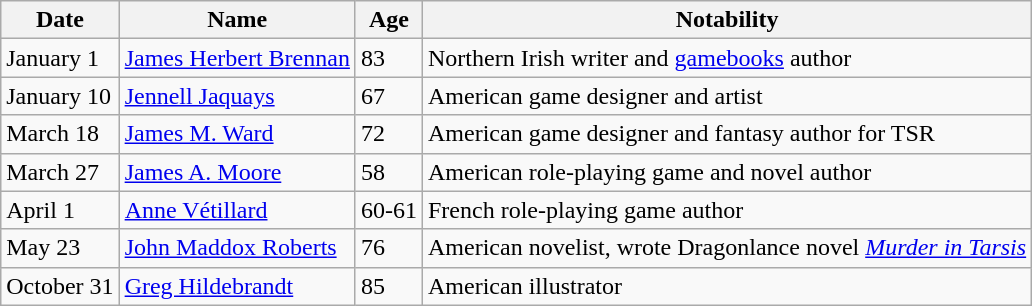<table class="wikitable">
<tr>
<th>Date</th>
<th>Name</th>
<th>Age</th>
<th>Notability</th>
</tr>
<tr>
<td>January 1</td>
<td><a href='#'>James Herbert Brennan</a></td>
<td>83</td>
<td>Northern Irish writer and <a href='#'>gamebooks</a> author</td>
</tr>
<tr>
<td>January 10</td>
<td><a href='#'>Jennell Jaquays</a></td>
<td>67</td>
<td>American game designer and artist</td>
</tr>
<tr>
<td>March 18</td>
<td><a href='#'>James M. Ward</a></td>
<td>72</td>
<td>American game designer and fantasy author for TSR</td>
</tr>
<tr>
<td>March 27</td>
<td><a href='#'>James A. Moore</a></td>
<td>58</td>
<td>American role-playing game and novel author</td>
</tr>
<tr>
<td>April 1</td>
<td><a href='#'>Anne Vétillard</a></td>
<td>60-61</td>
<td>French role-playing game author</td>
</tr>
<tr>
<td>May 23</td>
<td><a href='#'>John Maddox Roberts</a></td>
<td>76</td>
<td>American novelist, wrote Dragonlance novel <em><a href='#'>Murder in Tarsis</a></em></td>
</tr>
<tr>
<td>October 31</td>
<td><a href='#'>Greg Hildebrandt</a></td>
<td>85</td>
<td>American illustrator</td>
</tr>
</table>
